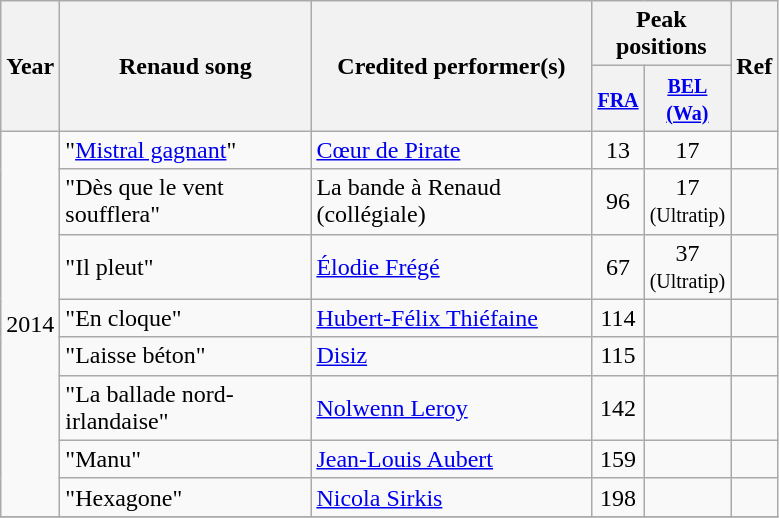<table class="wikitable">
<tr>
<th align="center" rowspan="2" width="10">Year</th>
<th align="center" rowspan="2" width="160">Renaud song</th>
<th align="center" rowspan="2" width="180">Credited performer(s)</th>
<th align="center" colspan="2" width="30">Peak positions</th>
<th align="center" rowspan="2" width="20">Ref</th>
</tr>
<tr>
<th width="20"><small><a href='#'>FRA</a><br></small></th>
<th width="20"><small><a href='#'>BEL <br>(Wa)</a></small><br></th>
</tr>
<tr>
<td align="center" rowspan="8">2014</td>
<td>"<a href='#'>Mistral gagnant</a>"</td>
<td><a href='#'>Cœur de Pirate</a></td>
<td align="center">13</td>
<td align="center">17</td>
<td align="center"><small></small><small></small></td>
</tr>
<tr>
<td>"Dès que le vent soufflera"</td>
<td>La bande à Renaud (collégiale)</td>
<td align="center">96</td>
<td align="center">17<br><small>(Ultratip)</small></td>
<td align="center"><small></small><small></small></td>
</tr>
<tr>
<td>"Il pleut"</td>
<td><a href='#'>Élodie Frégé</a></td>
<td align="center">67</td>
<td align="center">37<br><small>(Ultratip)</small></td>
<td align="center"><small></small></td>
</tr>
<tr>
<td>"En cloque"</td>
<td><a href='#'>Hubert-Félix Thiéfaine</a></td>
<td align="center">114</td>
<td align="center"></td>
<td align="center"><small></small></td>
</tr>
<tr>
<td>"Laisse béton"</td>
<td><a href='#'>Disiz</a></td>
<td align="center">115</td>
<td align="center"></td>
<td align="center"><small></small></td>
</tr>
<tr>
<td>"La ballade nord-irlandaise"</td>
<td><a href='#'>Nolwenn Leroy</a></td>
<td align="center">142</td>
<td align="center"></td>
<td align="center"><small></small></td>
</tr>
<tr>
<td>"Manu"</td>
<td><a href='#'>Jean-Louis Aubert</a></td>
<td align="center">159</td>
<td align="center"></td>
<td align="center"><small></small></td>
</tr>
<tr>
<td>"Hexagone"</td>
<td><a href='#'>Nicola Sirkis</a></td>
<td align="center">198</td>
<td align="center"></td>
<td align="center"><small></small></td>
</tr>
<tr>
</tr>
</table>
